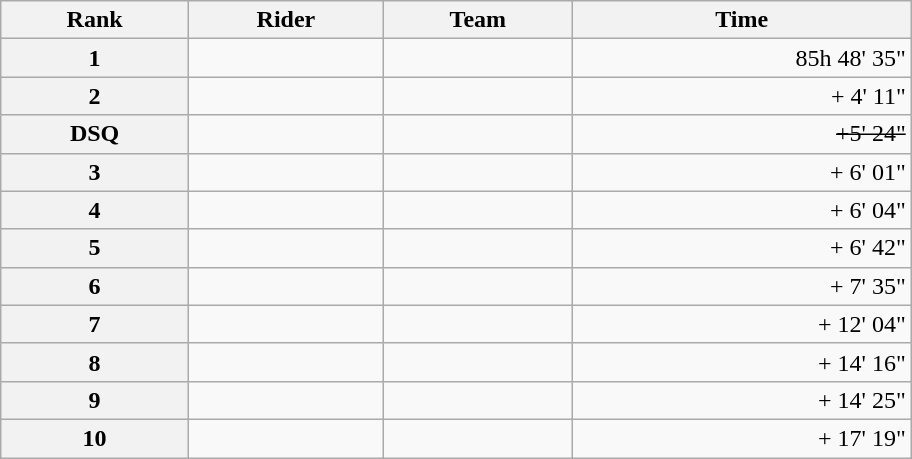<table class="wikitable" style="width:38em;margin-bottom:0;">
<tr>
<th scope="col">Rank</th>
<th scope="col">Rider</th>
<th scope="col">Team</th>
<th scope="col">Time</th>
</tr>
<tr>
<th scope="row">1</th>
<td>  </td>
<td></td>
<td style="text-align:right;">85h 48' 35"</td>
</tr>
<tr>
<th scope="row">2</th>
<td> </td>
<td></td>
<td style="text-align:right;">+ 4' 11"</td>
</tr>
<tr>
<th scope="row">DSQ</th>
<td><s></s></td>
<td><s></s></td>
<td style="text-align:right;"><s>+5' 24"</s></td>
</tr>
<tr>
<th scope="row">3</th>
<td></td>
<td></td>
<td style="text-align:right;">+ 6' 01"</td>
</tr>
<tr>
<th scope="row">4</th>
<td></td>
<td></td>
<td style="text-align:right;">+ 6' 04"</td>
</tr>
<tr>
<th scope="row">5</th>
<td> </td>
<td></td>
<td style="text-align:right;">+ 6' 42"</td>
</tr>
<tr>
<th scope="row">6</th>
<td></td>
<td></td>
<td style="text-align:right;">+ 7' 35"</td>
</tr>
<tr>
<th scope="row">7</th>
<td></td>
<td></td>
<td style="text-align:right;">+ 12' 04"</td>
</tr>
<tr>
<th scope="row">8</th>
<td></td>
<td></td>
<td style="text-align:right;">+ 14' 16"</td>
</tr>
<tr>
<th scope="row">9</th>
<td></td>
<td></td>
<td style="text-align:right;">+ 14' 25"</td>
</tr>
<tr>
<th scope="row">10</th>
<td></td>
<td></td>
<td style="text-align:right;">+ 17' 19"</td>
</tr>
</table>
